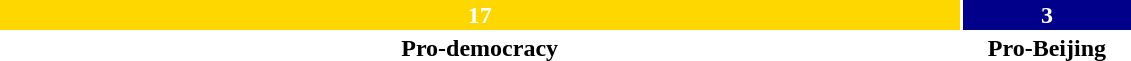<table style="width:60%; text-align:center;">
<tr style="color:white;">
<td style="background:gold; width:85%;"><strong>17</strong></td>
<td style="background:darkblue; width:15%;"><strong>3</strong></td>
</tr>
<tr>
<td><span><strong>Pro-democracy</strong></span></td>
<td><span><strong>Pro-Beijing</strong></span></td>
</tr>
</table>
